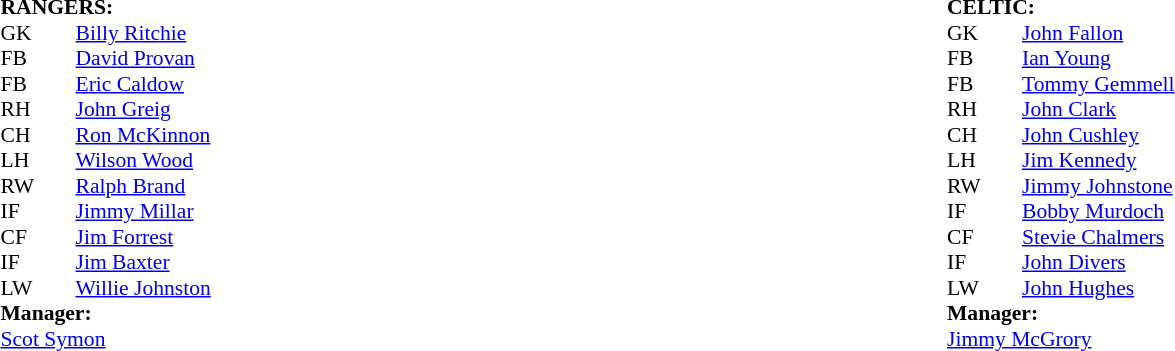<table width="100%">
<tr>
<td valign="top" width="50%"><br><table style="font-size: 90%" cellspacing="0" cellpadding="0">
<tr>
<td colspan="4"><strong>RANGERS:</strong></td>
</tr>
<tr>
<th width="25"></th>
<th width="25"></th>
</tr>
<tr>
<td>GK</td>
<td></td>
<td><a href='#'>Billy Ritchie</a></td>
</tr>
<tr>
<td>FB</td>
<td></td>
<td><a href='#'>David Provan</a></td>
</tr>
<tr>
<td>FB</td>
<td></td>
<td><a href='#'>Eric Caldow</a></td>
</tr>
<tr>
<td>RH</td>
<td></td>
<td><a href='#'>John Greig</a></td>
</tr>
<tr>
<td>CH</td>
<td></td>
<td><a href='#'>Ron McKinnon</a></td>
</tr>
<tr>
<td>LH</td>
<td></td>
<td><a href='#'>Wilson Wood</a></td>
</tr>
<tr>
<td>RW</td>
<td></td>
<td><a href='#'>Ralph Brand</a></td>
</tr>
<tr>
<td>IF</td>
<td></td>
<td><a href='#'>Jimmy Millar</a></td>
</tr>
<tr>
<td>CF</td>
<td></td>
<td><a href='#'>Jim Forrest</a></td>
</tr>
<tr>
<td>IF</td>
<td></td>
<td><a href='#'>Jim Baxter</a></td>
</tr>
<tr>
<td>LW</td>
<td></td>
<td><a href='#'>Willie Johnston</a></td>
</tr>
<tr>
<td colspan=4><strong>Manager:</strong></td>
</tr>
<tr>
<td colspan="4"><a href='#'>Scot Symon</a></td>
</tr>
</table>
</td>
<td valign="top" width="50%"><br><table style="font-size: 90%" cellspacing="0" cellpadding="0">
<tr>
<td colspan="4"><strong>CELTIC:</strong></td>
</tr>
<tr>
<th width="25"></th>
<th width="25"></th>
</tr>
<tr>
<td>GK</td>
<td></td>
<td><a href='#'>John Fallon</a></td>
</tr>
<tr>
<td>FB</td>
<td></td>
<td><a href='#'>Ian Young</a></td>
</tr>
<tr>
<td>FB</td>
<td></td>
<td><a href='#'>Tommy Gemmell</a></td>
</tr>
<tr>
<td>RH</td>
<td></td>
<td><a href='#'>John Clark</a></td>
</tr>
<tr>
<td>CH</td>
<td></td>
<td><a href='#'>John Cushley</a></td>
</tr>
<tr>
<td>LH</td>
<td></td>
<td><a href='#'>Jim Kennedy</a></td>
</tr>
<tr>
<td>RW</td>
<td></td>
<td><a href='#'>Jimmy Johnstone</a></td>
</tr>
<tr>
<td>IF</td>
<td></td>
<td><a href='#'>Bobby Murdoch</a></td>
</tr>
<tr>
<td>CF</td>
<td></td>
<td><a href='#'>Stevie Chalmers</a></td>
</tr>
<tr>
<td>IF</td>
<td></td>
<td><a href='#'>John Divers</a></td>
</tr>
<tr>
<td>LW</td>
<td></td>
<td><a href='#'>John Hughes</a></td>
</tr>
<tr>
<td colspan=4><strong>Manager:</strong></td>
</tr>
<tr>
<td colspan="4"><a href='#'>Jimmy McGrory</a></td>
</tr>
</table>
</td>
</tr>
</table>
